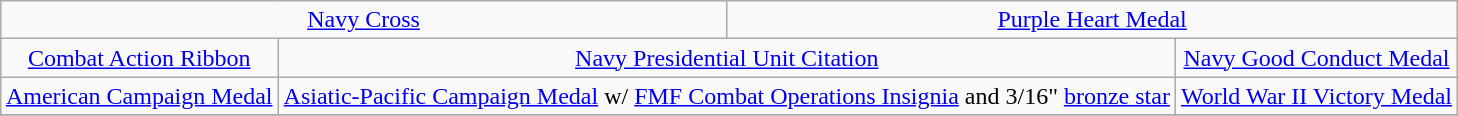<table class="wikitable" style="margin:1em auto; text-align:center;">
<tr>
<td colspan="5"><a href='#'>Navy Cross</a></td>
<td colspan="5"><a href='#'>Purple Heart Medal</a></td>
</tr>
<tr>
<td colspan="3"><a href='#'>Combat Action Ribbon</a></td>
<td colspan="3"><a href='#'>Navy Presidential Unit Citation</a></td>
<td colspan="3"><a href='#'>Navy Good Conduct Medal</a></td>
</tr>
<tr>
<td colspan="3"><a href='#'>American Campaign Medal</a></td>
<td colspan="3"><a href='#'>Asiatic-Pacific Campaign Medal</a> w/ <a href='#'>FMF Combat Operations Insignia</a> and 3/16" <a href='#'>bronze star</a></td>
<td colspan="3"><a href='#'>World War II Victory Medal</a></td>
</tr>
<tr>
</tr>
</table>
